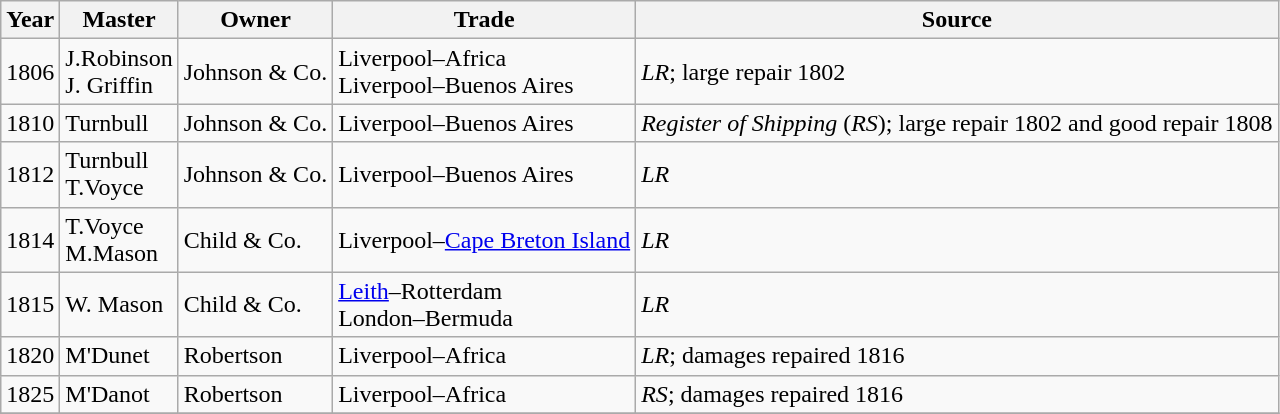<table class="sortable wikitable">
<tr>
<th>Year</th>
<th>Master</th>
<th>Owner</th>
<th>Trade</th>
<th>Source</th>
</tr>
<tr>
<td>1806</td>
<td>J.Robinson<br>J. Griffin</td>
<td>Johnson & Co.</td>
<td>Liverpool–Africa<br>Liverpool–Buenos Aires</td>
<td><em>LR</em>; large repair 1802</td>
</tr>
<tr>
<td>1810</td>
<td>Turnbull</td>
<td>Johnson & Co.</td>
<td>Liverpool–Buenos Aires</td>
<td><em>Register of Shipping</em> (<em>RS</em>); large repair 1802 and good repair 1808</td>
</tr>
<tr>
<td>1812</td>
<td>Turnbull<br>T.Voyce</td>
<td>Johnson & Co.</td>
<td>Liverpool–Buenos Aires</td>
<td><em>LR</em></td>
</tr>
<tr>
<td>1814</td>
<td>T.Voyce<br>M.Mason</td>
<td>Child & Co.</td>
<td>Liverpool–<a href='#'>Cape Breton Island</a></td>
<td><em>LR</em></td>
</tr>
<tr>
<td>1815</td>
<td>W. Mason</td>
<td>Child & Co.</td>
<td><a href='#'>Leith</a>–Rotterdam<br>London–Bermuda</td>
<td><em>LR</em></td>
</tr>
<tr>
<td>1820</td>
<td>M'Dunet</td>
<td>Robertson</td>
<td>Liverpool–Africa</td>
<td><em>LR</em>; damages repaired 1816</td>
</tr>
<tr>
<td>1825</td>
<td>M'Danot</td>
<td>Robertson</td>
<td>Liverpool–Africa</td>
<td><em>RS</em>; damages repaired 1816</td>
</tr>
<tr>
</tr>
</table>
